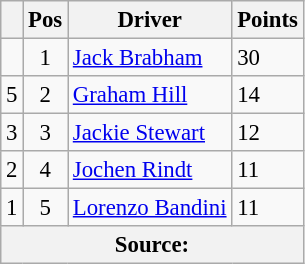<table class="wikitable" style="font-size: 95%;">
<tr>
<th></th>
<th>Pos</th>
<th>Driver</th>
<th>Points</th>
</tr>
<tr>
<td align="left"></td>
<td align="center">1</td>
<td> <a href='#'>Jack Brabham</a></td>
<td align="left">30</td>
</tr>
<tr>
<td align="left"> 5</td>
<td align="center">2</td>
<td> <a href='#'>Graham Hill</a></td>
<td align="left">14</td>
</tr>
<tr>
<td align="left"> 3</td>
<td align="center">3</td>
<td> <a href='#'>Jackie Stewart</a></td>
<td align="left">12</td>
</tr>
<tr>
<td align="left"> 2</td>
<td align="center">4</td>
<td> <a href='#'>Jochen Rindt</a></td>
<td align="left">11</td>
</tr>
<tr>
<td align="left"> 1</td>
<td align="center">5</td>
<td> <a href='#'>Lorenzo Bandini</a></td>
<td align="left">11</td>
</tr>
<tr>
<th colspan=4>Source: </th>
</tr>
</table>
